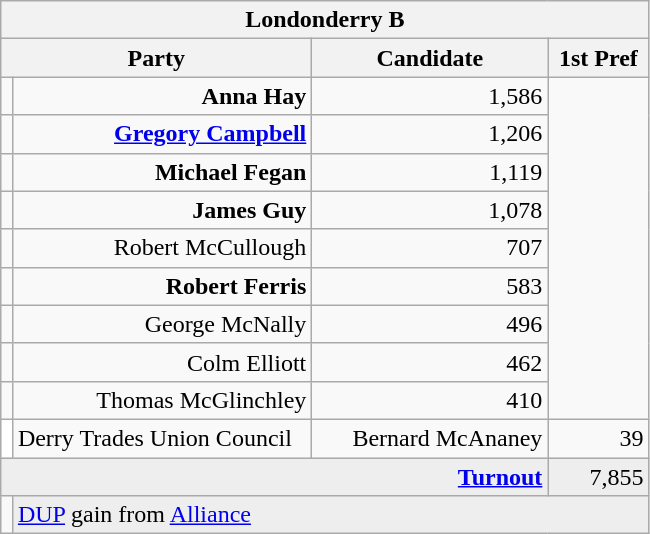<table class="wikitable">
<tr>
<th colspan="4" align="center">Londonderry B</th>
</tr>
<tr>
<th colspan="2" align="center" width=200>Party</th>
<th width=150>Candidate</th>
<th width=60>1st Pref</th>
</tr>
<tr>
<td></td>
<td align="right"><strong>Anna Hay</strong></td>
<td align="right">1,586</td>
</tr>
<tr>
<td></td>
<td align="right"><strong><a href='#'>Gregory Campbell</a></strong></td>
<td align="right">1,206</td>
</tr>
<tr>
<td></td>
<td align="right"><strong>Michael Fegan</strong></td>
<td align="right">1,119</td>
</tr>
<tr>
<td></td>
<td align="right"><strong>James Guy</strong></td>
<td align="right">1,078</td>
</tr>
<tr>
<td></td>
<td align="right">Robert McCullough</td>
<td align="right">707</td>
</tr>
<tr>
<td></td>
<td align="right"><strong>Robert Ferris</strong></td>
<td align="right">583</td>
</tr>
<tr>
<td></td>
<td align="right">George McNally</td>
<td align="right">496</td>
</tr>
<tr>
<td></td>
<td align="right">Colm Elliott</td>
<td align="right">462</td>
</tr>
<tr>
<td></td>
<td align="right">Thomas McGlinchley</td>
<td align="right">410</td>
</tr>
<tr>
<td style="background-color: #FFFFFF"></td>
<td>Derry Trades Union Council</td>
<td align="right">Bernard McAnaney</td>
<td align="right">39</td>
</tr>
<tr bgcolor="EEEEEE">
<td colspan=3 align="right"><strong><a href='#'>Turnout</a></strong></td>
<td align="right">7,855</td>
</tr>
<tr>
<td bgcolor=></td>
<td colspan=3 bgcolor="EEEEEE"><a href='#'>DUP</a> gain from <a href='#'>Alliance</a></td>
</tr>
</table>
